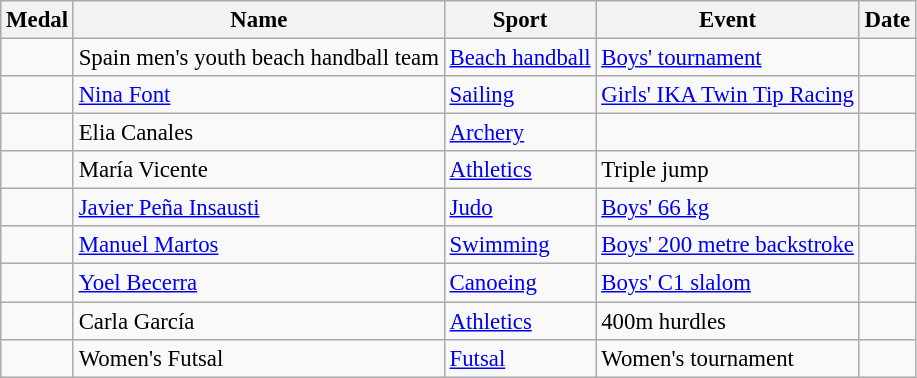<table class="wikitable sortable"  style="font-size:95%">
<tr>
<th>Medal</th>
<th>Name</th>
<th>Sport</th>
<th>Event</th>
<th>Date</th>
</tr>
<tr>
<td></td>
<td>Spain men's youth beach handball team<br></td>
<td><a href='#'>Beach handball</a></td>
<td><a href='#'>Boys' tournament</a></td>
<td></td>
</tr>
<tr>
<td></td>
<td><a href='#'>Nina Font</a></td>
<td><a href='#'>Sailing</a></td>
<td><a href='#'>Girls' IKA Twin Tip Racing</a></td>
<td></td>
</tr>
<tr>
<td></td>
<td>Elia Canales</td>
<td><a href='#'>Archery</a></td>
<td></td>
<td></td>
</tr>
<tr>
<td></td>
<td>María Vicente</td>
<td><a href='#'>Athletics</a></td>
<td>Triple jump</td>
<td></td>
</tr>
<tr>
<td></td>
<td><a href='#'>Javier Peña Insausti</a></td>
<td><a href='#'>Judo</a></td>
<td><a href='#'>Boys' 66 kg</a></td>
<td></td>
</tr>
<tr>
<td></td>
<td><a href='#'>Manuel Martos</a></td>
<td><a href='#'>Swimming</a></td>
<td><a href='#'>Boys' 200 metre backstroke</a></td>
<td></td>
</tr>
<tr>
<td></td>
<td><a href='#'>Yoel Becerra</a></td>
<td><a href='#'>Canoeing</a></td>
<td><a href='#'>Boys' C1 slalom</a></td>
<td></td>
</tr>
<tr>
<td></td>
<td>Carla García</td>
<td><a href='#'>Athletics</a></td>
<td>400m hurdles</td>
<td></td>
</tr>
<tr>
<td></td>
<td>Women's Futsal</td>
<td><a href='#'>Futsal</a></td>
<td>Women's tournament</td>
<td></td>
</tr>
</table>
